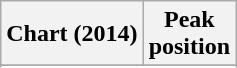<table class="wikitable sortable">
<tr>
<th>Chart (2014)</th>
<th>Peak<br>position</th>
</tr>
<tr>
</tr>
<tr>
</tr>
</table>
